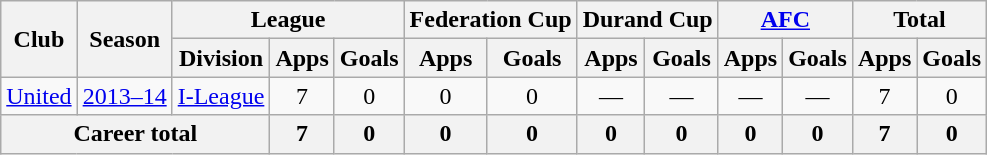<table class="wikitable" style="text-align: center;">
<tr>
<th rowspan="2">Club</th>
<th rowspan="2">Season</th>
<th colspan="3">League</th>
<th colspan="2">Federation Cup</th>
<th colspan="2">Durand Cup</th>
<th colspan="2"><a href='#'>AFC</a></th>
<th colspan="2">Total</th>
</tr>
<tr>
<th>Division</th>
<th>Apps</th>
<th>Goals</th>
<th>Apps</th>
<th>Goals</th>
<th>Apps</th>
<th>Goals</th>
<th>Apps</th>
<th>Goals</th>
<th>Apps</th>
<th>Goals</th>
</tr>
<tr>
<td rowspan="1"><a href='#'>United</a></td>
<td><a href='#'>2013–14</a></td>
<td><a href='#'>I-League</a></td>
<td>7</td>
<td>0</td>
<td>0</td>
<td>0</td>
<td>—</td>
<td>—</td>
<td>—</td>
<td>—</td>
<td>7</td>
<td>0</td>
</tr>
<tr>
<th colspan="3">Career total</th>
<th>7</th>
<th>0</th>
<th>0</th>
<th>0</th>
<th>0</th>
<th>0</th>
<th>0</th>
<th>0</th>
<th>7</th>
<th>0</th>
</tr>
</table>
